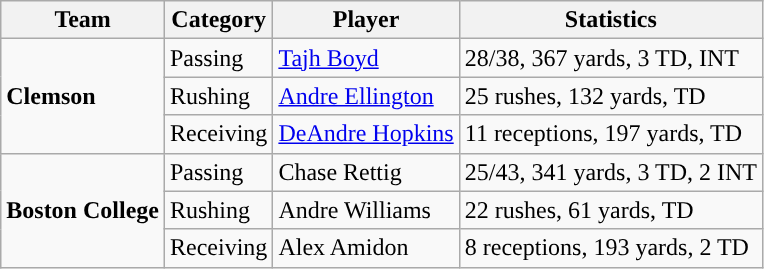<table class="wikitable" style="float: left;">
<tr>
<th>Team</th>
<th>Category</th>
<th>Player</th>
<th>Statistics</th>
</tr>
<tr>
<td rowspan=3><strong>Clemson</strong></td>
<td>Passing</td>
<td><a href='#'>Tajh Boyd</a></td>
<td>28/38, 367 yards, 3 TD, INT</td>
</tr>
<tr>
<td>Rushing</td>
<td><a href='#'>Andre Ellington</a></td>
<td>25 rushes, 132 yards, TD</td>
</tr>
<tr>
<td>Receiving</td>
<td><a href='#'>DeAndre Hopkins</a></td>
<td>11 receptions, 197 yards, TD</td>
</tr>
<tr>
<td rowspan=3><strong>Boston College</strong></td>
<td>Passing</td>
<td>Chase Rettig</td>
<td>25/43, 341 yards, 3 TD, 2 INT</td>
</tr>
<tr>
<td>Rushing</td>
<td>Andre Williams</td>
<td>22 rushes, 61 yards, TD</td>
</tr>
<tr>
<td>Receiving</td>
<td>Alex Amidon</td>
<td>8 receptions, 193 yards, 2 TD</td>
</tr>
</table>
